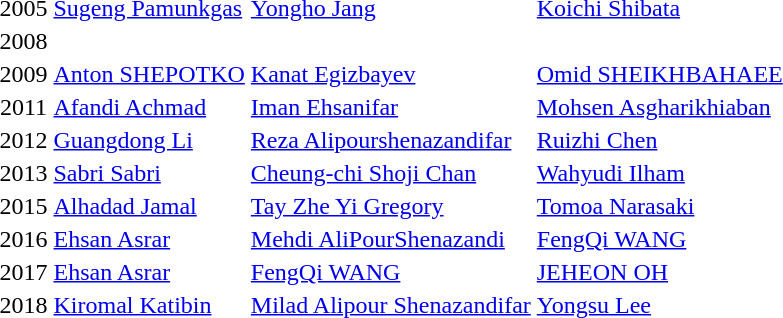<table>
<tr>
<td align="center">2005</td>
<td> <a href='#'>Sugeng Pamunkgas</a></td>
<td> <a href='#'>Yongho Jang</a></td>
<td> <a href='#'>Koichi Shibata</a></td>
</tr>
<tr>
<td align="center">2008</td>
<td></td>
<td></td>
<td></td>
</tr>
<tr>
<td align="center">2009</td>
<td> <a href='#'>Anton SHEPOTKO</a></td>
<td> <a href='#'>Kanat Egizbayev</a></td>
<td> <a href='#'>Omid SHEIKHBAHAEE</a></td>
</tr>
<tr>
<td align="center">2011</td>
<td> <a href='#'>Afandi Achmad</a></td>
<td> <a href='#'>Iman Ehsanifar</a></td>
<td> <a href='#'>Mohsen Asgharikhiaban</a></td>
</tr>
<tr>
<td align="center">2012</td>
<td> <a href='#'>Guangdong Li</a></td>
<td> <a href='#'>Reza Alipourshenazandifar</a></td>
<td> <a href='#'>Ruizhi Chen</a></td>
</tr>
<tr>
<td align="center">2013</td>
<td> <a href='#'>Sabri Sabri</a></td>
<td> <a href='#'>Cheung-chi Shoji Chan</a></td>
<td> <a href='#'>Wahyudi Ilham</a></td>
</tr>
<tr>
<td align="center">2015</td>
<td> <a href='#'>Alhadad Jamal</a></td>
<td> <a href='#'>Tay Zhe Yi Gregory</a></td>
<td> <a href='#'>Tomoa Narasaki</a></td>
</tr>
<tr>
<td align="center">2016</td>
<td> <a href='#'>Ehsan Asrar</a></td>
<td> <a href='#'>Mehdi AliPourShenazandi</a></td>
<td> <a href='#'>FengQi WANG</a></td>
</tr>
<tr>
<td align="center">2017</td>
<td> <a href='#'>Ehsan Asrar</a></td>
<td> <a href='#'>FengQi WANG</a></td>
<td> <a href='#'>JEHEON OH</a></td>
</tr>
<tr>
<td align="center">2018</td>
<td> <a href='#'>Kiromal Katibin</a></td>
<td> <a href='#'>Milad Alipour Shenazandifar</a></td>
<td> <a href='#'>Yongsu Lee</a></td>
</tr>
</table>
